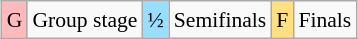<table class="wikitable" style="margin:0.5em auto; font-size:90%; line-height:1.25em; text-align:center;">
<tr>
<td bgcolor="#FFBBBB" align=center>G</td>
<td>Group stage</td>
<td bgcolor="#97DEFF" align=center>½</td>
<td>Semifinals</td>
<td bgcolor="#FFDF80" align=center>F</td>
<td>Finals</td>
</tr>
</table>
